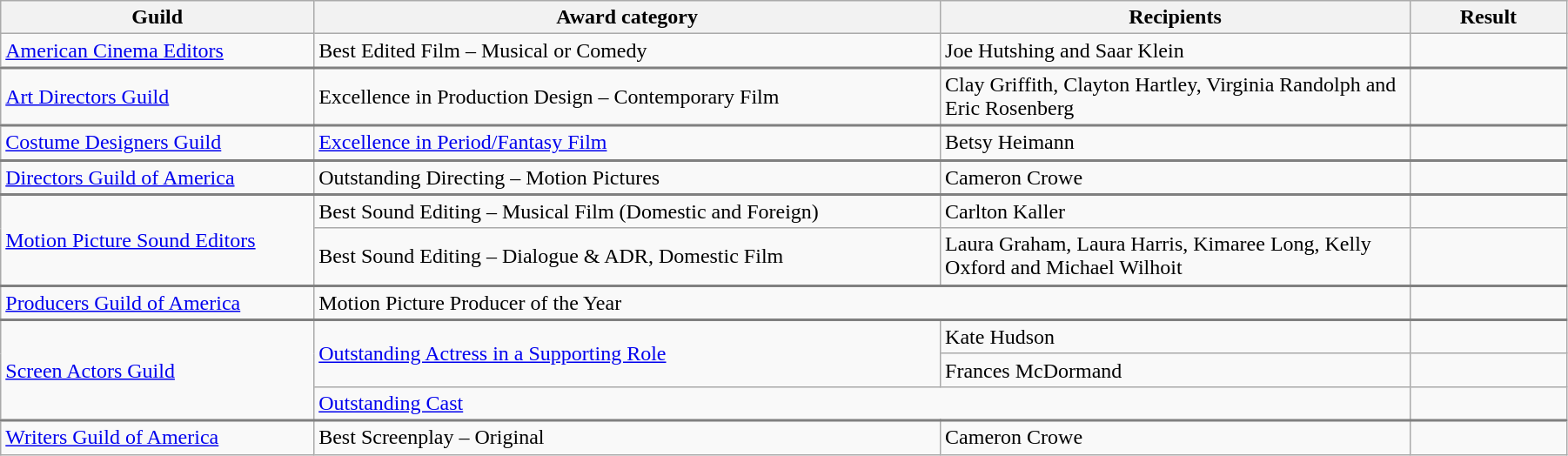<table class="wikitable" width="95%" cellpadding="5">
<tr>
<th width="20%">Guild</th>
<th width="40%">Award category</th>
<th width="30%">Recipients</th>
<th width="10%">Result</th>
</tr>
<tr>
<td><a href='#'>American Cinema Editors</a></td>
<td>Best Edited Film – Musical or Comedy</td>
<td>Joe Hutshing and Saar Klein</td>
<td></td>
</tr>
<tr style="border-top:2px solid gray;">
<td><a href='#'>Art Directors Guild</a></td>
<td>Excellence in Production Design – Contemporary Film</td>
<td>Clay Griffith, Clayton Hartley, Virginia Randolph and Eric Rosenberg</td>
<td></td>
</tr>
<tr style="border-top:2px solid gray;">
<td><a href='#'>Costume Designers Guild</a></td>
<td><a href='#'>Excellence in Period/Fantasy Film</a></td>
<td>Betsy Heimann</td>
<td></td>
</tr>
<tr style="border-top:2px solid gray;">
<td><a href='#'>Directors Guild of America</a></td>
<td>Outstanding Directing – Motion Pictures</td>
<td>Cameron Crowe</td>
<td></td>
</tr>
<tr style="border-top:2px solid gray;">
<td rowspan=2><a href='#'>Motion Picture Sound Editors</a></td>
<td>Best Sound Editing – Musical Film (Domestic and Foreign)</td>
<td>Carlton Kaller</td>
<td></td>
</tr>
<tr>
<td>Best Sound Editing – Dialogue & ADR, Domestic Film</td>
<td>Laura Graham, Laura Harris, Kimaree Long, Kelly Oxford and Michael Wilhoit</td>
<td></td>
</tr>
<tr style="border-top:2px solid gray;">
<td><a href='#'>Producers Guild of America</a></td>
<td colspan="2">Motion Picture Producer of the Year</td>
<td></td>
</tr>
<tr style="border-top:2px solid gray;">
<td rowspan=3><a href='#'>Screen Actors Guild</a></td>
<td rowspan=2><a href='#'>Outstanding Actress in a Supporting Role</a></td>
<td>Kate Hudson</td>
<td></td>
</tr>
<tr>
<td>Frances McDormand</td>
<td></td>
</tr>
<tr>
<td colspan="2"><a href='#'>Outstanding Cast</a></td>
<td></td>
</tr>
<tr style="border-top:2px solid gray;">
<td><a href='#'>Writers Guild of America</a></td>
<td>Best Screenplay – Original</td>
<td>Cameron Crowe</td>
<td></td>
</tr>
</table>
